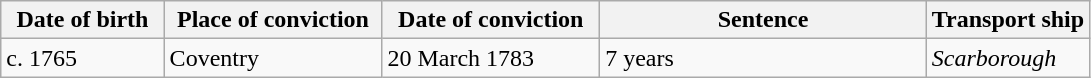<table class="wikitable sortable plainrowheaders" style="width=1024px;">
<tr>
<th style="width: 15%;">Date of birth</th>
<th style="width: 20%;">Place of conviction</th>
<th style="width: 20%;">Date of conviction</th>
<th style="width: 30%;">Sentence</th>
<th style="width: 15%;">Transport ship</th>
</tr>
<tr>
<td>c. 1765</td>
<td>Coventry</td>
<td>20 March 1783</td>
<td>7 years</td>
<td><em>Scarborough</em></td>
</tr>
</table>
